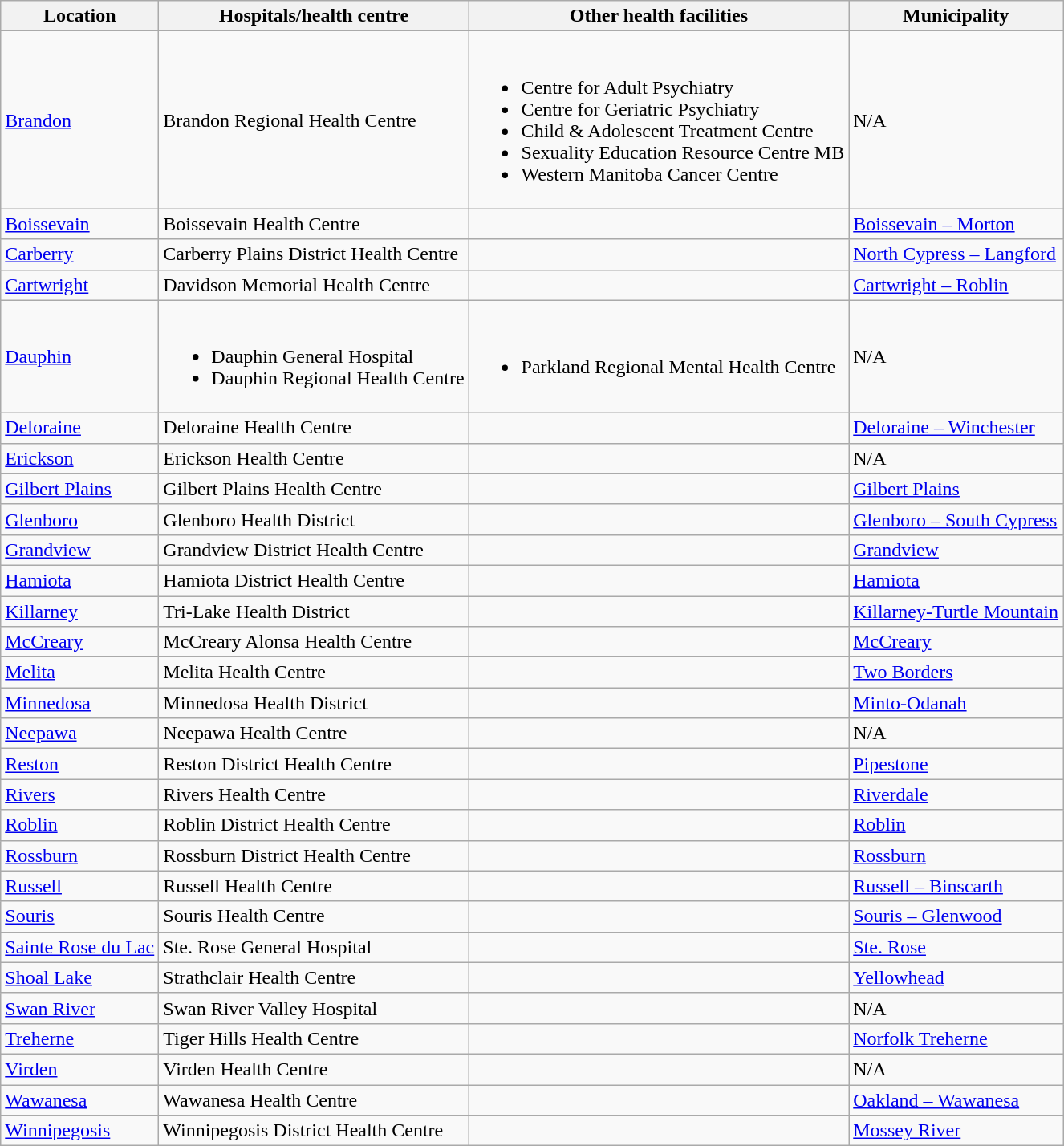<table class="wikitable">
<tr>
<th>Location</th>
<th>Hospitals/health centre</th>
<th>Other health facilities</th>
<th>Municipality</th>
</tr>
<tr>
<td><a href='#'>Brandon</a></td>
<td>Brandon Regional Health Centre</td>
<td><br><ul><li>Centre for Adult Psychiatry</li><li>Centre for Geriatric Psychiatry</li><li>Child & Adolescent Treatment Centre</li><li>Sexuality Education Resource Centre MB</li><li>Western Manitoba Cancer Centre</li></ul></td>
<td>N/A</td>
</tr>
<tr>
<td><a href='#'>Boissevain</a></td>
<td>Boissevain Health Centre</td>
<td></td>
<td><a href='#'>Boissevain – Morton</a></td>
</tr>
<tr>
<td><a href='#'>Carberry</a></td>
<td>Carberry Plains District Health Centre</td>
<td></td>
<td><a href='#'>North Cypress – Langford</a></td>
</tr>
<tr>
<td><a href='#'>Cartwright</a></td>
<td>Davidson Memorial Health Centre</td>
<td></td>
<td><a href='#'>Cartwright – Roblin</a></td>
</tr>
<tr>
<td><a href='#'>Dauphin</a></td>
<td><br><ul><li>Dauphin General Hospital</li><li>Dauphin Regional Health Centre</li></ul></td>
<td><br><ul><li>Parkland Regional Mental Health Centre</li></ul></td>
<td>N/A</td>
</tr>
<tr>
<td><a href='#'>Deloraine</a></td>
<td>Deloraine Health Centre</td>
<td></td>
<td><a href='#'>Deloraine – Winchester</a></td>
</tr>
<tr>
<td><a href='#'>Erickson</a></td>
<td>Erickson Health Centre</td>
<td></td>
<td>N/A</td>
</tr>
<tr>
<td><a href='#'>Gilbert Plains</a></td>
<td>Gilbert Plains Health Centre</td>
<td></td>
<td><a href='#'>Gilbert Plains</a></td>
</tr>
<tr>
<td><a href='#'>Glenboro</a></td>
<td>Glenboro Health District</td>
<td></td>
<td><a href='#'>Glenboro – South Cypress</a></td>
</tr>
<tr>
<td><a href='#'>Grandview</a></td>
<td>Grandview District Health Centre</td>
<td></td>
<td><a href='#'>Grandview</a></td>
</tr>
<tr>
<td><a href='#'>Hamiota</a></td>
<td>Hamiota District Health Centre</td>
<td></td>
<td><a href='#'>Hamiota</a></td>
</tr>
<tr>
<td><a href='#'>Killarney</a></td>
<td>Tri-Lake Health District</td>
<td></td>
<td><a href='#'>Killarney-Turtle Mountain</a></td>
</tr>
<tr>
<td><a href='#'>McCreary</a></td>
<td>McCreary Alonsa Health Centre</td>
<td></td>
<td><a href='#'>McCreary</a></td>
</tr>
<tr>
<td><a href='#'>Melita</a></td>
<td>Melita Health Centre</td>
<td></td>
<td><a href='#'>Two Borders</a></td>
</tr>
<tr>
<td><a href='#'>Minnedosa</a></td>
<td>Minnedosa Health District</td>
<td></td>
<td><a href='#'>Minto-Odanah</a></td>
</tr>
<tr>
<td><a href='#'>Neepawa</a></td>
<td>Neepawa Health Centre</td>
<td></td>
<td>N/A</td>
</tr>
<tr>
<td><a href='#'>Reston</a></td>
<td>Reston District Health Centre</td>
<td></td>
<td><a href='#'>Pipestone</a></td>
</tr>
<tr>
<td><a href='#'>Rivers</a></td>
<td>Rivers Health Centre</td>
<td></td>
<td><a href='#'>Riverdale</a></td>
</tr>
<tr>
<td><a href='#'>Roblin</a></td>
<td>Roblin District Health Centre</td>
<td></td>
<td><a href='#'>Roblin</a></td>
</tr>
<tr>
<td><a href='#'>Rossburn</a></td>
<td>Rossburn District Health Centre</td>
<td></td>
<td><a href='#'>Rossburn</a></td>
</tr>
<tr>
<td><a href='#'>Russell</a></td>
<td>Russell Health Centre</td>
<td></td>
<td><a href='#'>Russell – Binscarth</a></td>
</tr>
<tr>
<td><a href='#'>Souris</a></td>
<td>Souris Health Centre</td>
<td></td>
<td><a href='#'>Souris – Glenwood</a></td>
</tr>
<tr>
<td><a href='#'>Sainte Rose du Lac</a></td>
<td>Ste. Rose General Hospital</td>
<td></td>
<td><a href='#'>Ste. Rose</a></td>
</tr>
<tr>
<td><a href='#'>Shoal Lake</a></td>
<td>Strathclair Health Centre</td>
<td></td>
<td><a href='#'>Yellowhead</a></td>
</tr>
<tr>
<td><a href='#'>Swan River</a></td>
<td>Swan River Valley Hospital</td>
<td></td>
<td>N/A</td>
</tr>
<tr>
<td><a href='#'>Treherne</a></td>
<td>Tiger Hills Health Centre</td>
<td></td>
<td><a href='#'>Norfolk Treherne</a></td>
</tr>
<tr>
<td><a href='#'>Virden</a></td>
<td>Virden Health Centre</td>
<td></td>
<td>N/A</td>
</tr>
<tr>
<td><a href='#'>Wawanesa</a></td>
<td>Wawanesa Health Centre</td>
<td></td>
<td><a href='#'>Oakland – Wawanesa</a></td>
</tr>
<tr>
<td><a href='#'>Winnipegosis</a></td>
<td>Winnipegosis District Health Centre</td>
<td></td>
<td><a href='#'>Mossey River</a></td>
</tr>
</table>
